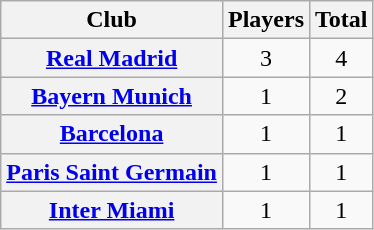<table class="sortable plainrowheaders wikitable">
<tr>
<th scope="col">Club</th>
<th scope="col">Players</th>
<th scope="col">Total</th>
</tr>
<tr>
<th scope="row"> <a href='#'>Real Madrid</a></th>
<td style="text-align: center">3</td>
<td style="text-align: center">4</td>
</tr>
<tr>
<th scope="row"> <a href='#'>Bayern Munich</a></th>
<td style="text-align: center">1</td>
<td style="text-align: center">2</td>
</tr>
<tr>
<th scope="row"> <a href='#'>Barcelona</a></th>
<td style="text-align: center">1</td>
<td style="text-align: center">1</td>
</tr>
<tr>
<th scope="row"> <a href='#'>Paris Saint Germain</a></th>
<td style="text-align: center">1</td>
<td style="text-align: center">1</td>
</tr>
<tr>
<th scope="row"> <a href='#'>Inter Miami</a></th>
<td style="text-align: center">1</td>
<td style="text-align: center">1</td>
</tr>
</table>
